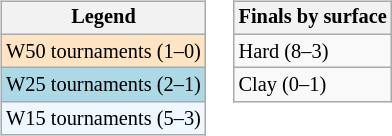<table>
<tr valign=top>
<td><br><table class=wikitable style=font-size:85%;>
<tr>
<th>Legend</th>
</tr>
<tr style="background:#ffe4c4;">
<td>W50 tournaments (1–0)</td>
</tr>
<tr style="background:lightblue;">
<td>W25 tournaments (2–1)</td>
</tr>
<tr style="background:#f0f8ff;">
<td>W15 tournaments (5–3)</td>
</tr>
</table>
</td>
<td><br><table class=wikitable style=font-size:85%;>
<tr>
<th>Finals by surface</th>
</tr>
<tr>
<td>Hard (8–3)</td>
</tr>
<tr>
<td>Clay (0–1)</td>
</tr>
</table>
</td>
</tr>
</table>
